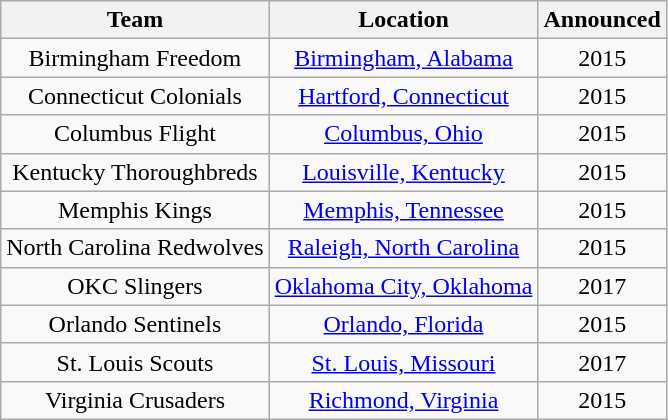<table class="wikitable" style="text-align:center">
<tr>
<th>Team</th>
<th>Location</th>
<th>Announced</th>
</tr>
<tr>
<td>Birmingham Freedom</td>
<td><a href='#'>Birmingham, Alabama</a></td>
<td>2015</td>
</tr>
<tr>
<td>Connecticut Colonials</td>
<td><a href='#'>Hartford, Connecticut</a></td>
<td>2015</td>
</tr>
<tr>
<td>Columbus Flight</td>
<td><a href='#'>Columbus, Ohio</a></td>
<td>2015</td>
</tr>
<tr>
<td>Kentucky Thoroughbreds</td>
<td><a href='#'>Louisville, Kentucky</a></td>
<td>2015</td>
</tr>
<tr>
<td>Memphis Kings</td>
<td><a href='#'>Memphis, Tennessee</a></td>
<td>2015</td>
</tr>
<tr>
<td>North Carolina Redwolves</td>
<td><a href='#'>Raleigh, North Carolina</a></td>
<td>2015</td>
</tr>
<tr>
<td>OKC Slingers</td>
<td><a href='#'>Oklahoma City, Oklahoma</a></td>
<td>2017</td>
</tr>
<tr>
<td>Orlando Sentinels</td>
<td><a href='#'>Orlando, Florida</a></td>
<td>2015</td>
</tr>
<tr>
<td>St. Louis Scouts</td>
<td><a href='#'>St. Louis, Missouri</a></td>
<td>2017</td>
</tr>
<tr>
<td>Virginia Crusaders</td>
<td><a href='#'>Richmond, Virginia</a></td>
<td>2015</td>
</tr>
</table>
